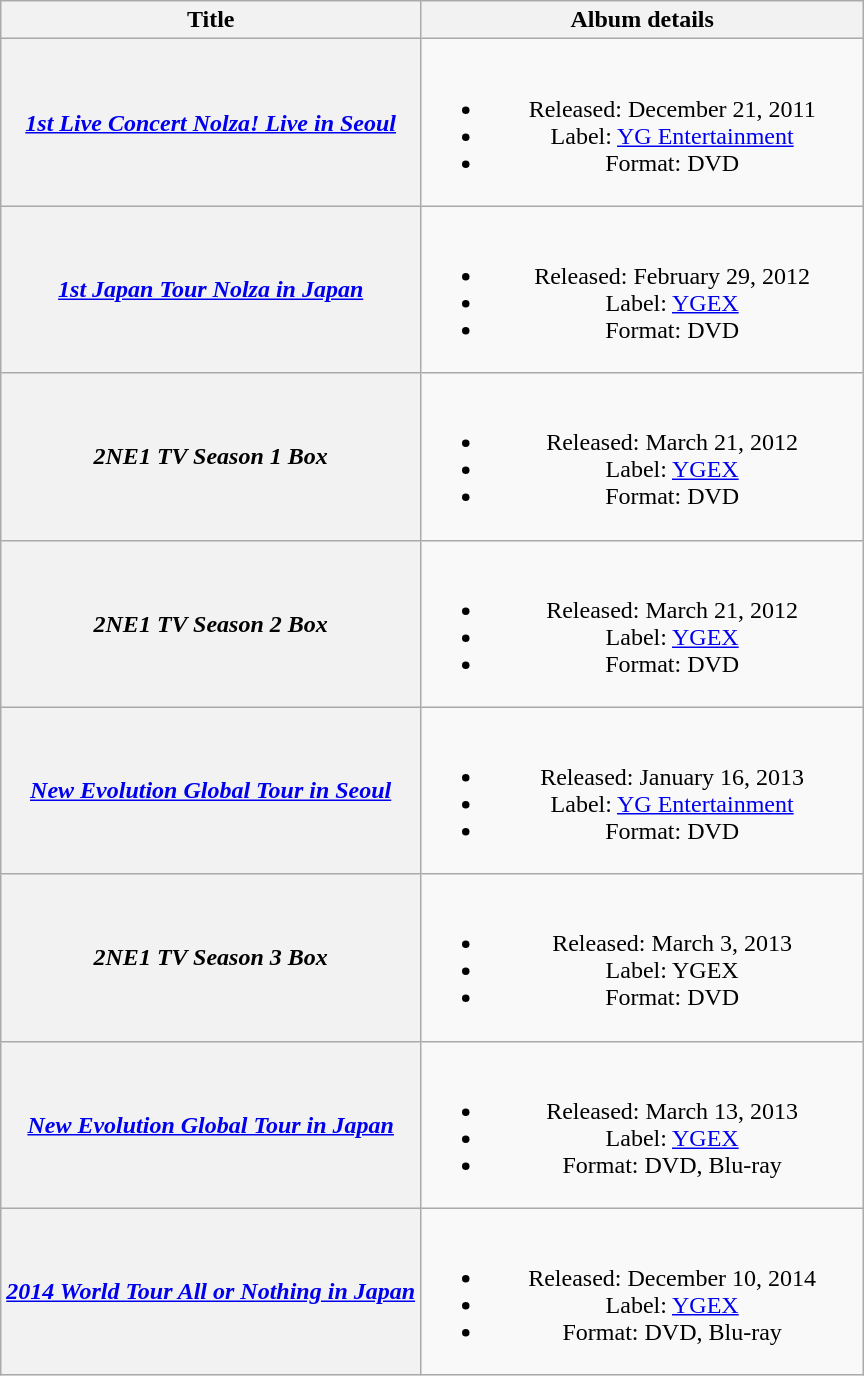<table class="wikitable plainrowheaders" style="text-align:center;">
<tr>
<th scope="col">Title</th>
<th scope="col" style="width:18em;">Album details</th>
</tr>
<tr>
<th scope="row"><em><a href='#'>1st Live Concert Nolza! Live in Seoul</a></em></th>
<td><br><ul><li>Released: December 21, 2011</li><li>Label: <a href='#'>YG Entertainment</a></li><li>Format: DVD</li></ul></td>
</tr>
<tr>
<th scope="row"><em><a href='#'>1st Japan Tour Nolza in Japan</a></em></th>
<td><br><ul><li>Released: February 29, 2012</li><li>Label: <a href='#'>YGEX</a></li><li>Format: DVD</li></ul></td>
</tr>
<tr>
<th scope="row"><em>2NE1 TV Season 1 Box</em></th>
<td><br><ul><li>Released: March 21, 2012</li><li>Label: <a href='#'>YGEX</a></li><li>Format: DVD</li></ul></td>
</tr>
<tr>
<th scope="row"><em>2NE1 TV Season 2 Box</em></th>
<td><br><ul><li>Released: March 21, 2012</li><li>Label: <a href='#'>YGEX</a></li><li>Format: DVD</li></ul></td>
</tr>
<tr>
<th scope="row"><em><a href='#'>New Evolution Global Tour in Seoul</a></em></th>
<td><br><ul><li>Released: January 16, 2013</li><li>Label: <a href='#'>YG Entertainment</a></li><li>Format: DVD</li></ul></td>
</tr>
<tr>
<th scope="row"><em>2NE1 TV Season 3 Box</em></th>
<td><br><ul><li>Released: March 3, 2013</li><li>Label: YGEX</li><li>Format: DVD</li></ul></td>
</tr>
<tr>
<th scope="row"><em><a href='#'>New Evolution Global Tour in Japan</a></em></th>
<td><br><ul><li>Released: March 13, 2013</li><li>Label: <a href='#'>YGEX</a></li><li>Format: DVD, Blu-ray</li></ul></td>
</tr>
<tr>
<th scope="row"><em><a href='#'>2014 World Tour All or Nothing in Japan</a></em></th>
<td><br><ul><li>Released: December 10, 2014</li><li>Label: <a href='#'>YGEX</a></li><li>Format: DVD, Blu-ray</li></ul></td>
</tr>
</table>
